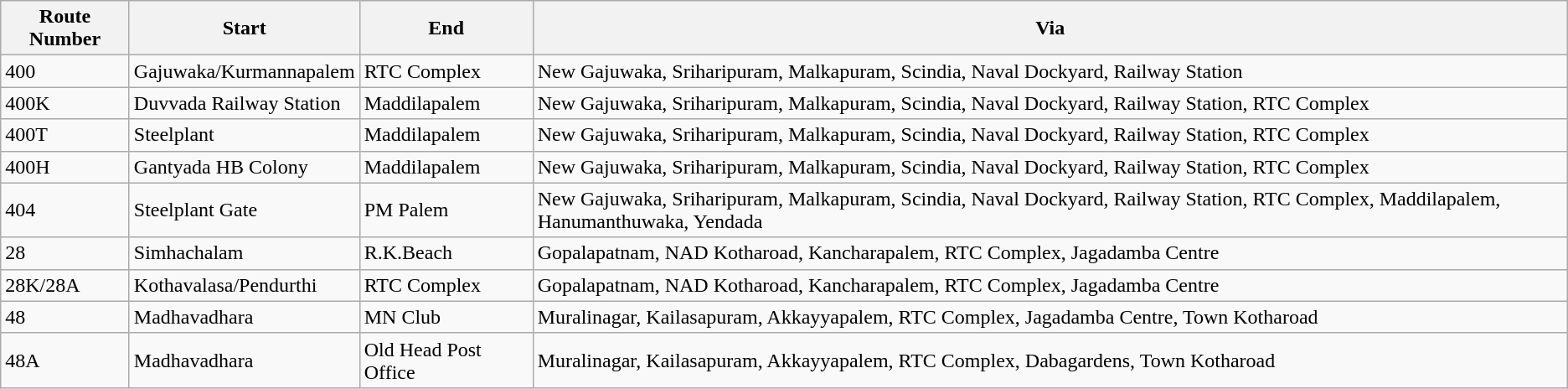<table class="sortable wikitable">
<tr>
<th>Route Number</th>
<th>Start</th>
<th>End</th>
<th>Via</th>
</tr>
<tr>
<td>400</td>
<td>Gajuwaka/Kurmannapalem</td>
<td>RTC Complex</td>
<td>New Gajuwaka, Sriharipuram, Malkapuram, Scindia, Naval Dockyard, Railway Station</td>
</tr>
<tr>
<td>400K</td>
<td>Duvvada Railway Station</td>
<td>Maddilapalem</td>
<td>New Gajuwaka, Sriharipuram, Malkapuram, Scindia, Naval Dockyard, Railway Station, RTC Complex</td>
</tr>
<tr>
<td>400T</td>
<td>Steelplant</td>
<td>Maddilapalem</td>
<td>New Gajuwaka, Sriharipuram, Malkapuram, Scindia, Naval Dockyard, Railway Station, RTC Complex</td>
</tr>
<tr>
<td>400H</td>
<td>Gantyada HB Colony</td>
<td>Maddilapalem</td>
<td>New Gajuwaka, Sriharipuram, Malkapuram, Scindia, Naval Dockyard, Railway Station, RTC Complex</td>
</tr>
<tr>
<td>404</td>
<td>Steelplant Gate</td>
<td>PM Palem</td>
<td>New Gajuwaka, Sriharipuram, Malkapuram, Scindia, Naval Dockyard, Railway Station, RTC Complex, Maddilapalem, Hanumanthuwaka, Yendada</td>
</tr>
<tr>
<td>28</td>
<td>Simhachalam</td>
<td>R.K.Beach</td>
<td>Gopalapatnam, NAD Kotharoad, Kancharapalem, RTC Complex, Jagadamba Centre</td>
</tr>
<tr>
<td>28K/28A</td>
<td>Kothavalasa/Pendurthi</td>
<td>RTC Complex</td>
<td>Gopalapatnam, NAD Kotharoad, Kancharapalem, RTC Complex, Jagadamba Centre</td>
</tr>
<tr>
<td>48</td>
<td>Madhavadhara</td>
<td>MN Club</td>
<td>Muralinagar, Kailasapuram, Akkayyapalem, RTC Complex, Jagadamba Centre, Town Kotharoad</td>
</tr>
<tr>
<td>48A</td>
<td>Madhavadhara</td>
<td>Old Head Post Office</td>
<td>Muralinagar, Kailasapuram, Akkayyapalem, RTC Complex, Dabagardens, Town Kotharoad</td>
</tr>
</table>
